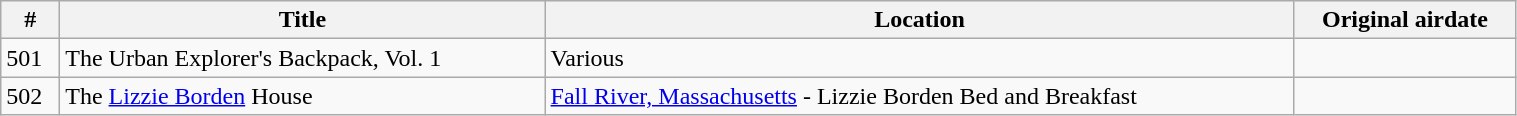<table class="wikitable" style="width:80%;">
<tr>
<th>#</th>
<th>Title</th>
<th>Location</th>
<th>Original airdate</th>
</tr>
<tr>
<td>501</td>
<td>The Urban Explorer's Backpack, Vol. 1</td>
<td>Various</td>
<td></td>
</tr>
<tr>
<td>502</td>
<td>The <a href='#'>Lizzie Borden</a> House</td>
<td><a href='#'>Fall River, Massachusetts</a> - Lizzie Borden Bed and Breakfast</td>
</tr>
</table>
